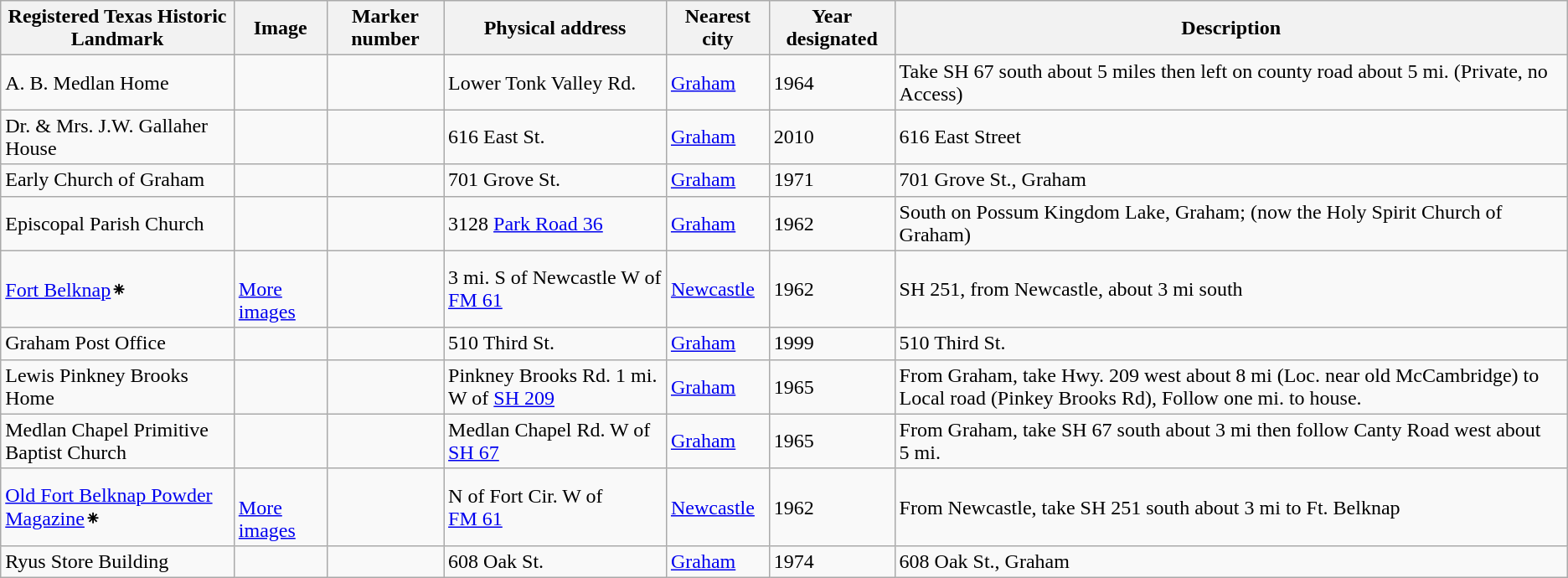<table class="wikitable sortable">
<tr>
<th>Registered Texas Historic Landmark</th>
<th>Image</th>
<th>Marker number</th>
<th>Physical address</th>
<th>Nearest city</th>
<th>Year designated</th>
<th>Description</th>
</tr>
<tr>
<td>A. B. Medlan Home</td>
<td></td>
<td></td>
<td>Lower Tonk Valley Rd.<br></td>
<td><a href='#'>Graham</a></td>
<td>1964</td>
<td>Take SH 67 south about 5 miles then left on county road about 5 mi. (Private, no Access)</td>
</tr>
<tr>
<td>Dr. & Mrs. J.W. Gallaher House</td>
<td></td>
<td></td>
<td>616 East St.<br></td>
<td><a href='#'>Graham</a></td>
<td>2010</td>
<td>616 East Street</td>
</tr>
<tr>
<td>Early Church of Graham</td>
<td></td>
<td></td>
<td>701 Grove St.<br></td>
<td><a href='#'>Graham</a></td>
<td>1971</td>
<td>701 Grove St., Graham</td>
</tr>
<tr>
<td>Episcopal Parish Church</td>
<td></td>
<td></td>
<td>3128 <a href='#'>Park Road 36</a><br></td>
<td><a href='#'>Graham</a></td>
<td>1962</td>
<td>South on Possum Kingdom Lake, Graham; (now the Holy Spirit Church of Graham) </td>
</tr>
<tr>
<td><a href='#'>Fort Belknap</a>⁕</td>
<td><br> <a href='#'>More images</a></td>
<td></td>
<td>3 mi. S of Newcastle W of <a href='#'>FM 61</a><br></td>
<td><a href='#'>Newcastle</a></td>
<td>1962</td>
<td>SH 251, from Newcastle, about 3 mi south</td>
</tr>
<tr>
<td>Graham Post Office</td>
<td></td>
<td></td>
<td>510 Third St.<br></td>
<td><a href='#'>Graham</a></td>
<td>1999</td>
<td>510 Third St.</td>
</tr>
<tr>
<td>Lewis Pinkney Brooks Home</td>
<td></td>
<td></td>
<td>Pinkney Brooks Rd. 1 mi. W of <a href='#'>SH 209</a><br></td>
<td><a href='#'>Graham</a></td>
<td>1965</td>
<td>From Graham, take Hwy. 209 west about 8 mi (Loc. near old McCambridge) to Local road (Pinkey Brooks Rd), Follow one mi. to house.</td>
</tr>
<tr>
<td>Medlan Chapel Primitive Baptist Church</td>
<td></td>
<td></td>
<td>Medlan Chapel Rd. W of <a href='#'>SH 67</a><br></td>
<td><a href='#'>Graham</a></td>
<td>1965</td>
<td>From Graham, take SH 67 south about 3 mi then follow Canty Road west about 5 mi.</td>
</tr>
<tr>
<td><a href='#'>Old Fort Belknap Powder Magazine</a>⁕</td>
<td><br> <a href='#'>More images</a></td>
<td></td>
<td>N of Fort Cir. W of <a href='#'>FM 61</a><br></td>
<td><a href='#'>Newcastle</a></td>
<td>1962</td>
<td>From Newcastle, take SH 251 south about 3 mi to Ft. Belknap</td>
</tr>
<tr>
<td>Ryus Store Building</td>
<td></td>
<td></td>
<td>608 Oak St.<br></td>
<td><a href='#'>Graham</a></td>
<td>1974</td>
<td>608 Oak St., Graham</td>
</tr>
</table>
